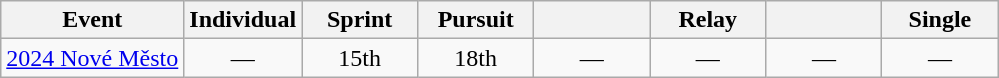<table class="wikitable" style="text-align: center;">
<tr>
<th>Event</th>
<th style="width:70px;">Individual</th>
<th style="width:70px;">Sprint</th>
<th style="width:70px;">Pursuit</th>
<th style="width:70px;"></th>
<th style="width:70px;">Relay</th>
<th style="width:70px;"></th>
<th style="width:70px;">Single </th>
</tr>
<tr>
<td align=left> <a href='#'>2024 Nové Město</a></td>
<td>—</td>
<td>15th</td>
<td>18th</td>
<td>—</td>
<td>—</td>
<td>—</td>
<td>—</td>
</tr>
</table>
